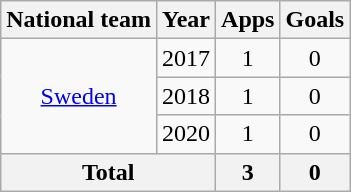<table class="wikitable" style="text-align:center;">
<tr>
<th>National team</th>
<th>Year</th>
<th>Apps</th>
<th>Goals</th>
</tr>
<tr>
<td rowspan="3"><a href='#'>Sweden</a></td>
<td>2017</td>
<td>1</td>
<td>0</td>
</tr>
<tr>
<td>2018</td>
<td>1</td>
<td>0</td>
</tr>
<tr>
<td>2020</td>
<td>1</td>
<td>0</td>
</tr>
<tr>
<th colspan="2">Total</th>
<th>3</th>
<th>0</th>
</tr>
</table>
